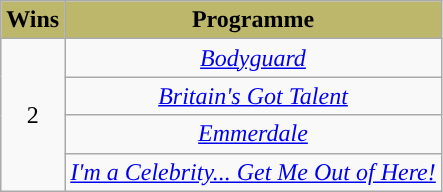<table class="wikitable" style="text-align:center;">
<tr>
<th style="background:#BDB76B;">Wins</th>
<th style="background:#BDB76B;">Programme</th>
</tr>
<tr>
<td rowspan="4">2</td>
<td><em><a href='#'>Bodyguard</a></em></td>
</tr>
<tr>
<td><em><a href='#'>Britain's Got Talent</a></em></td>
</tr>
<tr>
<td><em><a href='#'>Emmerdale</a></em></td>
</tr>
<tr>
<td><em><a href='#'>I'm a Celebrity... Get Me Out of Here!</a></em></td>
</tr>
</table>
